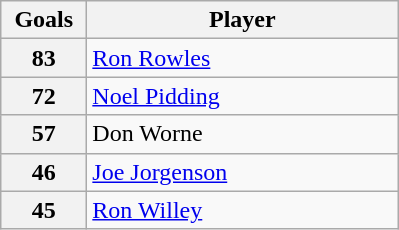<table class="wikitable" style="text-align:left;">
<tr>
<th width=50>Goals</th>
<th width=200>Player</th>
</tr>
<tr>
<th>83</th>
<td> <a href='#'>Ron Rowles</a></td>
</tr>
<tr>
<th>72</th>
<td> <a href='#'>Noel Pidding</a></td>
</tr>
<tr>
<th>57</th>
<td> Don Worne</td>
</tr>
<tr>
<th>46</th>
<td> <a href='#'>Joe Jorgenson</a></td>
</tr>
<tr>
<th>45</th>
<td> <a href='#'>Ron Willey</a></td>
</tr>
</table>
